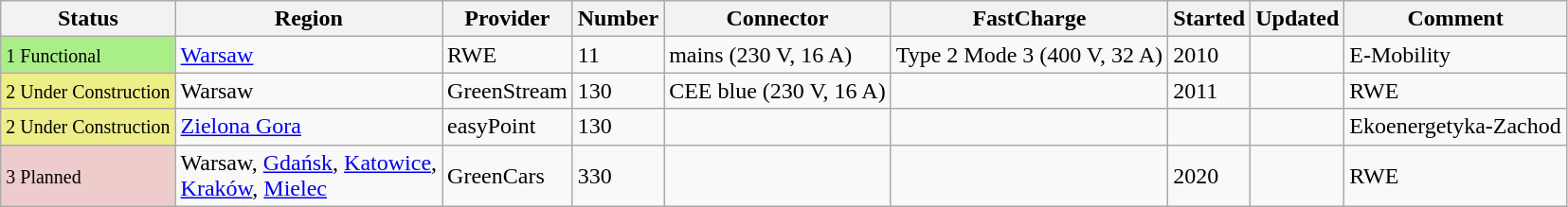<table class="wikitable sortable" style="clear:both;">
<tr>
<th>Status</th>
<th>Region</th>
<th>Provider</th>
<th>Number</th>
<th>Connector</th>
<th>FastCharge</th>
<th>Started</th>
<th>Updated</th>
<th>Comment</th>
</tr>
<tr>
<td style="background: #AE8"><small>1 Functional</small></td>
<td><a href='#'>Warsaw</a></td>
<td>RWE</td>
<td>11</td>
<td>mains (230 V, 16 A)</td>
<td>Type 2 Mode 3 (400 V, 32 A)</td>
<td>2010</td>
<td></td>
<td>E-Mobility</td>
</tr>
<tr>
<td style="background: #EE8"><small>2 Under Construction</small></td>
<td>Warsaw</td>
<td>GreenStream</td>
<td>130</td>
<td>CEE blue (230 V, 16 A) </td>
<td></td>
<td>2011</td>
<td></td>
<td>RWE</td>
</tr>
<tr>
<td style="background: #EE8"><small>2 Under Construction</small></td>
<td><a href='#'>Zielona Gora</a></td>
<td>easyPoint</td>
<td>130</td>
<td></td>
<td></td>
<td></td>
<td></td>
<td>Ekoenergetyka-Zachod</td>
</tr>
<tr>
<td style="background: #ECC"><small>3 Planned</small></td>
<td>Warsaw, <a href='#'>Gdańsk</a>, <a href='#'>Katowice</a>, <br> <a href='#'>Kraków</a>, <a href='#'>Mielec</a></td>
<td>GreenCars</td>
<td>330</td>
<td></td>
<td></td>
<td>2020</td>
<td></td>
<td>RWE</td>
</tr>
</table>
